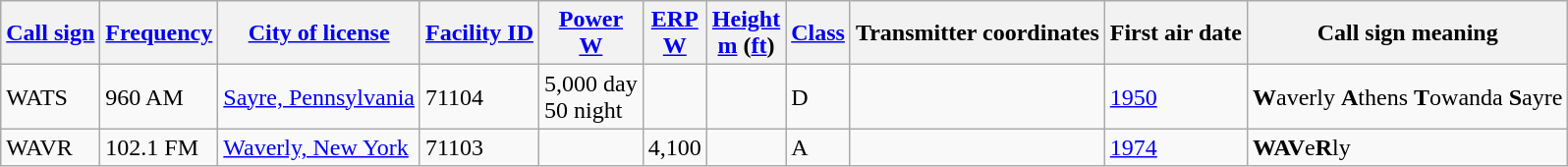<table class="wikitable sortable">
<tr>
<th><a href='#'>Call sign</a></th>
<th data-sort-type="number"><a href='#'>Frequency</a></th>
<th><a href='#'>City of license</a></th>
<th><a href='#'>Facility ID</a></th>
<th data-sort-type="number"><a href='#'>Power</a><br><a href='#'>W</a></th>
<th data-sort-type="number"><a href='#'>ERP</a><br><a href='#'>W</a></th>
<th data-sort-type="number"><a href='#'>Height</a><br><a href='#'>m</a> (<a href='#'>ft</a>)</th>
<th><a href='#'>Class</a></th>
<th class="unsortable">Transmitter coordinates</th>
<th class="unsortable">First air date</th>
<th class="unsortable">Call sign meaning</th>
</tr>
<tr>
<td>WATS</td>
<td>960 AM</td>
<td><a href='#'>Sayre, Pennsylvania</a></td>
<td>71104</td>
<td>5,000 day<br>50 night</td>
<td></td>
<td></td>
<td>D</td>
<td></td>
<td><a href='#'>1950</a></td>
<td><strong>W</strong>averly <strong>A</strong>thens <strong>T</strong>owanda <strong>S</strong>ayre</td>
</tr>
<tr>
<td>WAVR</td>
<td>102.1 FM</td>
<td><a href='#'>Waverly, New York</a></td>
<td>71103</td>
<td></td>
<td>4,100</td>
<td></td>
<td>A</td>
<td></td>
<td><a href='#'>1974</a></td>
<td><strong>WAV</strong>e<strong>R</strong>ly</td>
</tr>
</table>
